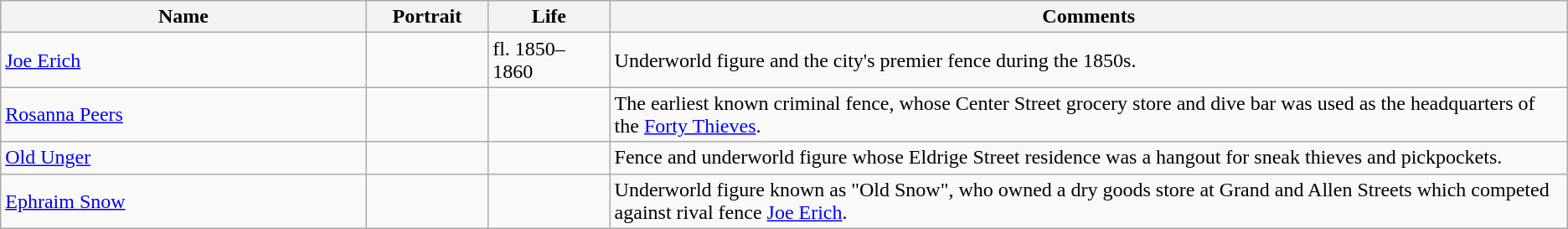<table class=wikitable>
<tr>
<th width="21%">Name</th>
<th width="7%">Portrait</th>
<th width="7%">Life</th>
<th width="55%">Comments</th>
</tr>
<tr>
<td><a href='#'>Joe Erich</a></td>
<td></td>
<td>fl. 1850–1860</td>
<td>Underworld figure and the city's premier fence during the 1850s.</td>
</tr>
<tr>
<td><a href='#'>Rosanna Peers</a></td>
<td></td>
<td></td>
<td>The earliest known criminal fence, whose Center Street grocery store and dive bar was used as the headquarters of the <a href='#'>Forty Thieves</a>.</td>
</tr>
<tr>
<td><a href='#'>Old Unger</a></td>
<td></td>
<td></td>
<td>Fence and underworld figure whose Eldrige Street residence was a hangout for sneak thieves and pickpockets.</td>
</tr>
<tr>
<td><a href='#'>Ephraim Snow</a></td>
<td></td>
<td></td>
<td>Underworld figure known as "Old Snow", who owned a dry goods store at Grand and Allen Streets which competed against rival fence <a href='#'>Joe Erich</a>.</td>
</tr>
</table>
